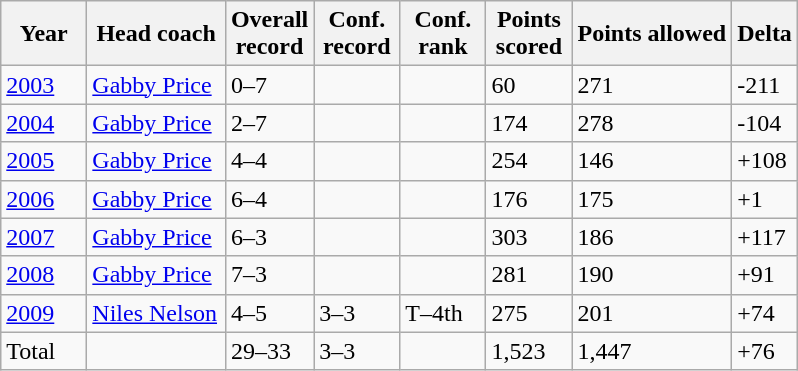<table class="sortable wikitable">
<tr>
<th width="50">Year</th>
<th width="85">Head coach</th>
<th width="50">Overall record</th>
<th width="50">Conf. record</th>
<th width="50">Conf. rank</th>
<th width="50">Points scored</th>
<th>Points allowed</th>
<th>Delta</th>
</tr>
<tr align="left" bgcolor="">
<td><a href='#'>2003</a></td>
<td><a href='#'>Gabby Price</a></td>
<td>0–7</td>
<td></td>
<td></td>
<td>60</td>
<td>271</td>
<td>-211</td>
</tr>
<tr align="left">
<td><a href='#'>2004</a></td>
<td><a href='#'>Gabby Price</a></td>
<td>2–7</td>
<td></td>
<td></td>
<td>174</td>
<td>278</td>
<td>-104</td>
</tr>
<tr align="left">
<td><a href='#'>2005</a></td>
<td><a href='#'>Gabby Price</a></td>
<td>4–4</td>
<td></td>
<td></td>
<td>254</td>
<td>146</td>
<td>+108</td>
</tr>
<tr align="left">
<td><a href='#'>2006</a></td>
<td><a href='#'>Gabby Price</a></td>
<td>6–4</td>
<td></td>
<td></td>
<td>176</td>
<td>175</td>
<td>+1</td>
</tr>
<tr align="left">
<td><a href='#'>2007</a></td>
<td><a href='#'>Gabby Price</a></td>
<td>6–3</td>
<td></td>
<td></td>
<td>303</td>
<td>186</td>
<td>+117</td>
</tr>
<tr align="left" bgcolor="">
<td><a href='#'>2008</a></td>
<td><a href='#'>Gabby Price</a></td>
<td>7–3</td>
<td></td>
<td></td>
<td>281</td>
<td>190</td>
<td>+91</td>
</tr>
<tr align="left">
<td><a href='#'>2009</a></td>
<td><a href='#'>Niles Nelson</a></td>
<td>4–5</td>
<td>3–3</td>
<td>T–4th</td>
<td>275</td>
<td>201</td>
<td>+74</td>
</tr>
<tr align="left">
<td>Total</td>
<td></td>
<td>29–33</td>
<td>3–3</td>
<td></td>
<td>1,523</td>
<td>1,447</td>
<td>+76</td>
</tr>
</table>
